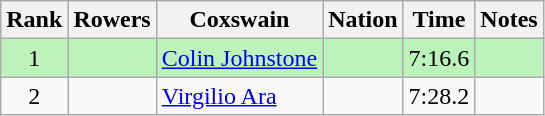<table class="wikitable sortable" style="text-align:center">
<tr>
<th>Rank</th>
<th>Rowers</th>
<th>Coxswain</th>
<th>Nation</th>
<th>Time</th>
<th>Notes</th>
</tr>
<tr bgcolor=bbf3bb>
<td>1</td>
<td align=left></td>
<td align=left><a href='#'>Colin Johnstone</a></td>
<td align=left></td>
<td>7:16.6</td>
<td></td>
</tr>
<tr>
<td>2</td>
<td align=left></td>
<td align=left><a href='#'>Virgilio Ara</a></td>
<td align=left></td>
<td>7:28.2</td>
<td></td>
</tr>
</table>
